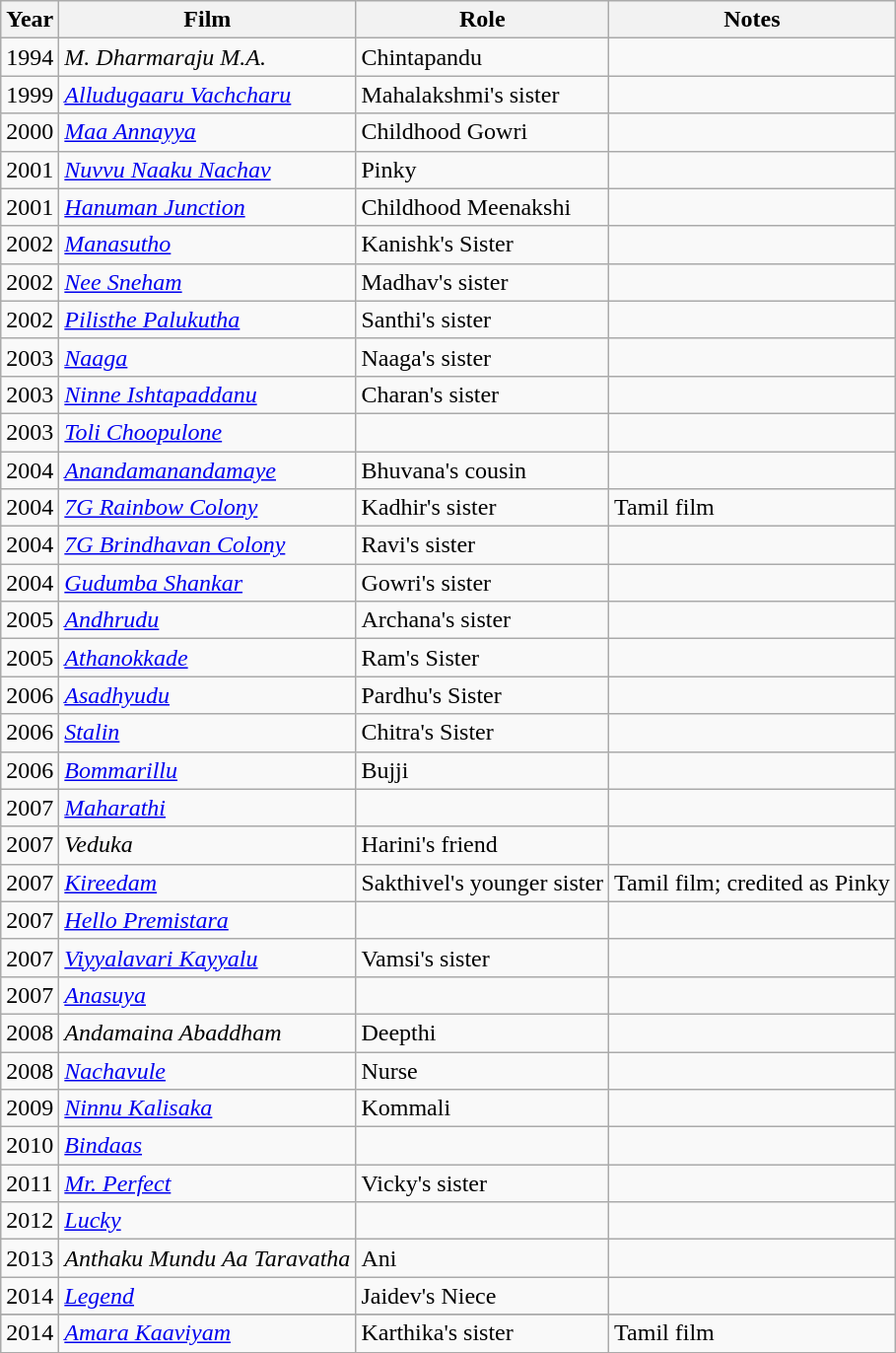<table class="wikitable sortable">
<tr>
<th>Year</th>
<th>Film</th>
<th>Role</th>
<th>Notes</th>
</tr>
<tr>
<td>1994</td>
<td><em>M. Dharmaraju M.A.</em></td>
<td>Chintapandu</td>
<td></td>
</tr>
<tr>
<td>1999</td>
<td><em><a href='#'>Alludugaaru Vachcharu</a></em></td>
<td>Mahalakshmi's sister</td>
<td></td>
</tr>
<tr>
<td>2000</td>
<td><em><a href='#'>Maa Annayya</a></em></td>
<td>Childhood Gowri</td>
<td></td>
</tr>
<tr>
<td>2001</td>
<td><em><a href='#'>Nuvvu Naaku Nachav</a></em></td>
<td>Pinky</td>
<td></td>
</tr>
<tr>
<td>2001</td>
<td><em><a href='#'>Hanuman Junction</a></em></td>
<td>Childhood Meenakshi</td>
<td></td>
</tr>
<tr>
<td>2002</td>
<td><em><a href='#'>Manasutho</a></em></td>
<td>Kanishk's Sister</td>
<td></td>
</tr>
<tr>
<td>2002</td>
<td><em><a href='#'>Nee Sneham</a></em></td>
<td>Madhav's sister</td>
<td></td>
</tr>
<tr>
<td>2002</td>
<td><em><a href='#'>Pilisthe Palukutha</a></em></td>
<td>Santhi's sister</td>
<td></td>
</tr>
<tr>
<td>2003</td>
<td><em><a href='#'>Naaga</a></em></td>
<td>Naaga's sister</td>
<td></td>
</tr>
<tr>
<td>2003</td>
<td><em><a href='#'>Ninne Ishtapaddanu</a></em></td>
<td>Charan's sister</td>
<td></td>
</tr>
<tr>
<td>2003</td>
<td><em><a href='#'>Toli Choopulone</a></em></td>
<td></td>
<td></td>
</tr>
<tr>
<td>2004</td>
<td><em><a href='#'>Anandamanandamaye</a></em></td>
<td>Bhuvana's cousin</td>
<td></td>
</tr>
<tr>
<td>2004</td>
<td><em><a href='#'>7G Rainbow Colony</a></em></td>
<td>Kadhir's sister</td>
<td>Tamil film</td>
</tr>
<tr>
<td>2004</td>
<td><em><a href='#'>7G Brindhavan Colony</a></em></td>
<td>Ravi's sister</td>
<td></td>
</tr>
<tr>
<td>2004</td>
<td><em><a href='#'>Gudumba Shankar</a></em></td>
<td>Gowri's sister</td>
<td></td>
</tr>
<tr>
<td>2005</td>
<td><em><a href='#'>Andhrudu</a></em></td>
<td>Archana's sister</td>
<td></td>
</tr>
<tr>
<td>2005</td>
<td><em><a href='#'>Athanokkade</a></em></td>
<td>Ram's Sister</td>
<td></td>
</tr>
<tr>
<td>2006</td>
<td><em><a href='#'>Asadhyudu</a></em></td>
<td>Pardhu's Sister</td>
<td></td>
</tr>
<tr>
<td>2006</td>
<td><em><a href='#'>Stalin</a></em></td>
<td>Chitra's Sister</td>
<td></td>
</tr>
<tr>
<td>2006</td>
<td><em><a href='#'>Bommarillu</a></em></td>
<td>Bujji</td>
<td></td>
</tr>
<tr>
<td>2007</td>
<td><em><a href='#'>Maharathi</a></em></td>
<td></td>
<td></td>
</tr>
<tr>
<td>2007</td>
<td><em>Veduka</em></td>
<td>Harini's friend</td>
<td></td>
</tr>
<tr>
<td>2007</td>
<td><em><a href='#'>Kireedam</a></em></td>
<td>Sakthivel's younger sister</td>
<td>Tamil film; credited as Pinky</td>
</tr>
<tr>
<td>2007</td>
<td><em><a href='#'>Hello Premistara</a></em></td>
<td></td>
<td></td>
</tr>
<tr>
<td>2007</td>
<td><em><a href='#'>Viyyalavari Kayyalu</a></em></td>
<td>Vamsi's sister</td>
<td></td>
</tr>
<tr>
<td>2007</td>
<td><em><a href='#'>Anasuya</a></em></td>
<td></td>
<td></td>
</tr>
<tr>
<td>2008</td>
<td><em>Andamaina Abaddham</em></td>
<td>Deepthi</td>
<td></td>
</tr>
<tr>
<td>2008</td>
<td><em><a href='#'>Nachavule</a></em></td>
<td>Nurse</td>
<td></td>
</tr>
<tr>
<td>2009</td>
<td><em><a href='#'>Ninnu Kalisaka</a></em></td>
<td>Kommali</td>
<td></td>
</tr>
<tr>
<td>2010</td>
<td><em><a href='#'>Bindaas</a></em></td>
<td></td>
<td></td>
</tr>
<tr>
<td>2011</td>
<td><em><a href='#'>Mr. Perfect</a></em></td>
<td>Vicky's sister</td>
<td></td>
</tr>
<tr>
<td>2012</td>
<td><em><a href='#'>Lucky</a></em></td>
<td></td>
<td></td>
</tr>
<tr>
<td>2013</td>
<td><em>Anthaku Mundu Aa Taravatha</em></td>
<td>Ani</td>
<td></td>
</tr>
<tr>
<td>2014</td>
<td><em><a href='#'>Legend</a></em></td>
<td>Jaidev's Niece</td>
<td></td>
</tr>
<tr>
</tr>
<tr>
<td>2014</td>
<td><em><a href='#'>Amara Kaaviyam</a></em></td>
<td>Karthika's sister</td>
<td>Tamil film</td>
</tr>
<tr>
</tr>
</table>
